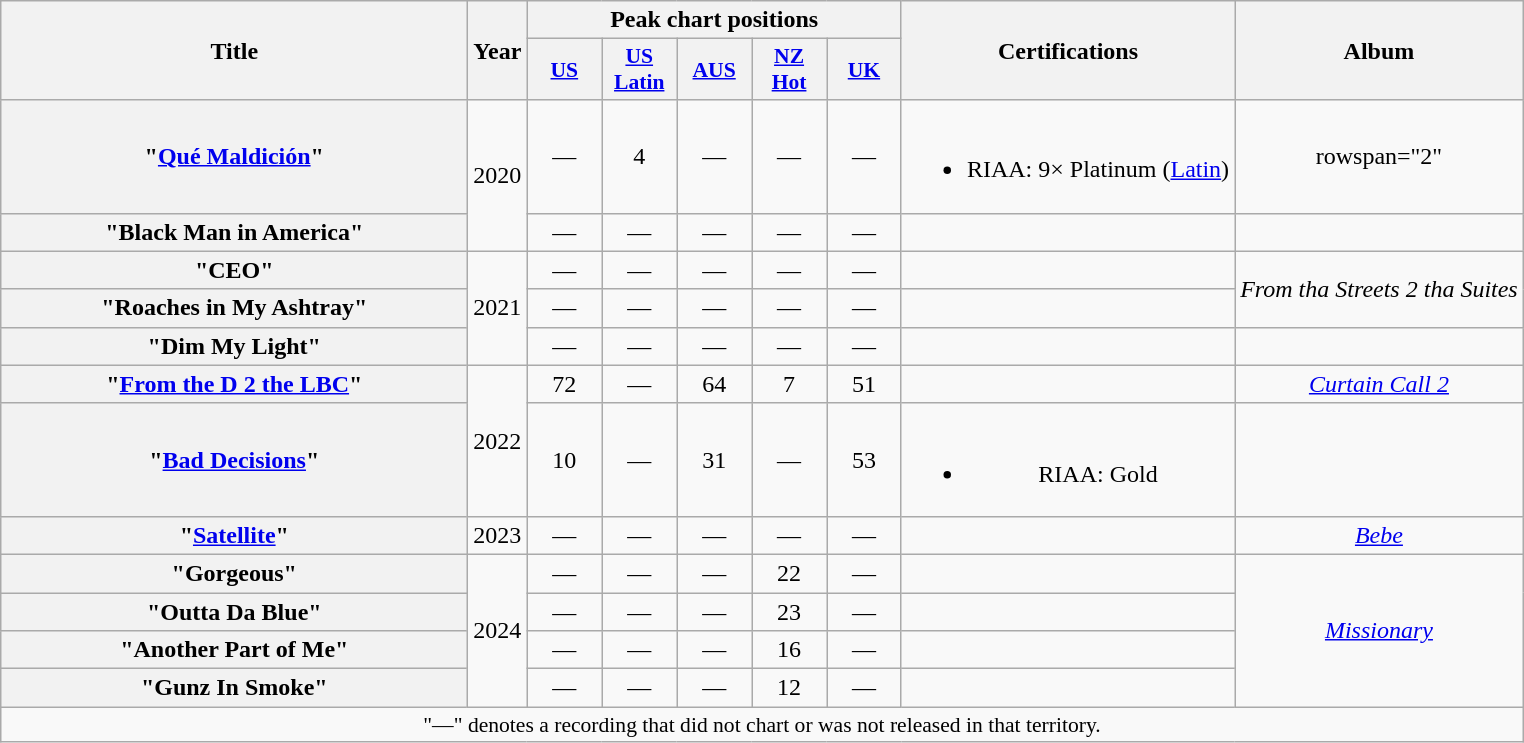<table class="wikitable plainrowheaders" style="text-align:center;">
<tr>
<th scope="col" rowspan="2" style="width:19em;">Title</th>
<th scope="col" rowspan="2">Year</th>
<th scope="col" colspan="5">Peak chart positions</th>
<th scope="col" rowspan="2">Certifications</th>
<th scope="col" rowspan="2">Album</th>
</tr>
<tr>
<th scope="col" style="width:3em; font-size:90%"><a href='#'>US</a><br></th>
<th scope="col" style="width:3em; font-size:90%"><a href='#'>US<br>Latin</a><br></th>
<th scope="col" style="width:3em; font-size:90%"><a href='#'>AUS</a><br></th>
<th scope="col" style="width:3em; font-size:90%"><a href='#'>NZ<br>Hot</a><br></th>
<th scope="col" style="width:3em; font-size:90%"><a href='#'>UK</a><br></th>
</tr>
<tr>
<th scope="row">"<a href='#'>Qué Maldición</a>"<br></th>
<td rowspan="2">2020</td>
<td>—</td>
<td>4</td>
<td>—</td>
<td>—</td>
<td>—</td>
<td><br><ul><li>RIAA: 9× Platinum (<a href='#'>Latin</a>)</li></ul></td>
<td>rowspan="2" </td>
</tr>
<tr>
<th scope="row">"Black Man in America"</th>
<td>—</td>
<td>—</td>
<td>—</td>
<td>—</td>
<td>—</td>
<td></td>
</tr>
<tr>
<th scope="row">"CEO"</th>
<td rowspan="3">2021</td>
<td>—</td>
<td>—</td>
<td>—</td>
<td>—</td>
<td>—</td>
<td></td>
<td rowspan="2"><em>From tha Streets 2 tha Suites</em></td>
</tr>
<tr>
<th scope="row">"Roaches in My Ashtray"</th>
<td>—</td>
<td>—</td>
<td>—</td>
<td>—</td>
<td>—</td>
<td></td>
</tr>
<tr>
<th scope="row">"Dim My Light"<br></th>
<td>—</td>
<td>—</td>
<td>—</td>
<td>—</td>
<td>—</td>
<td></td>
<td></td>
</tr>
<tr>
<th scope="row">"<a href='#'>From the D 2 the LBC</a>"<br></th>
<td rowspan="2">2022</td>
<td>72</td>
<td>—</td>
<td>64</td>
<td>7</td>
<td>51</td>
<td></td>
<td><em><a href='#'>Curtain Call 2</a></em></td>
</tr>
<tr>
<th scope="row">"<a href='#'>Bad Decisions</a>"<br></th>
<td>10</td>
<td>—</td>
<td>31</td>
<td>—</td>
<td>53</td>
<td><br><ul><li>RIAA: Gold</li></ul></td>
<td></td>
</tr>
<tr>
<th scope="row">"<a href='#'>Satellite</a>"<br></th>
<td>2023</td>
<td>—</td>
<td>—</td>
<td>—</td>
<td>—</td>
<td>—</td>
<td></td>
<td><em><a href='#'>Bebe</a></em></td>
</tr>
<tr>
<th scope="row">"Gorgeous"<br></th>
<td rowspan="4">2024</td>
<td>—</td>
<td>—</td>
<td>—</td>
<td>22</td>
<td>—</td>
<td></td>
<td rowspan="4"><em><a href='#'>Missionary</a></em></td>
</tr>
<tr>
<th scope="row">"Outta Da Blue"<br></th>
<td>—</td>
<td>—</td>
<td>—</td>
<td>23</td>
<td>—</td>
<td></td>
</tr>
<tr>
<th scope="row">"Another Part of Me"<br></th>
<td>—</td>
<td>—</td>
<td>—</td>
<td>16</td>
<td>—</td>
<td></td>
</tr>
<tr>
<th scope="row">"Gunz In Smoke"<br></th>
<td>—</td>
<td>—</td>
<td>—</td>
<td>12</td>
<td>—</td>
<td></td>
</tr>
<tr>
<td colspan="14" style="font-size:90%">"—" denotes a recording that did not chart or was not released in that territory.</td>
</tr>
</table>
